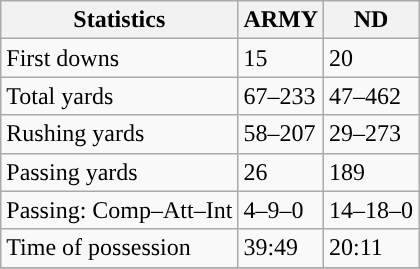<table class="wikitable" style="float: left;">
<tr>
<th>Statistics</th>
<th>ARMY</th>
<th>ND</th>
</tr>
<tr>
<td>First downs</td>
<td>15</td>
<td>20</td>
</tr>
<tr>
<td>Total yards</td>
<td>67–233</td>
<td>47–462</td>
</tr>
<tr>
<td>Rushing yards</td>
<td>58–207</td>
<td>29–273</td>
</tr>
<tr>
<td>Passing yards</td>
<td>26</td>
<td>189</td>
</tr>
<tr>
<td>Passing: Comp–Att–Int</td>
<td>4–9–0</td>
<td>14–18–0</td>
</tr>
<tr>
<td>Time of possession</td>
<td>39:49</td>
<td>20:11</td>
</tr>
<tr>
</tr>
</table>
